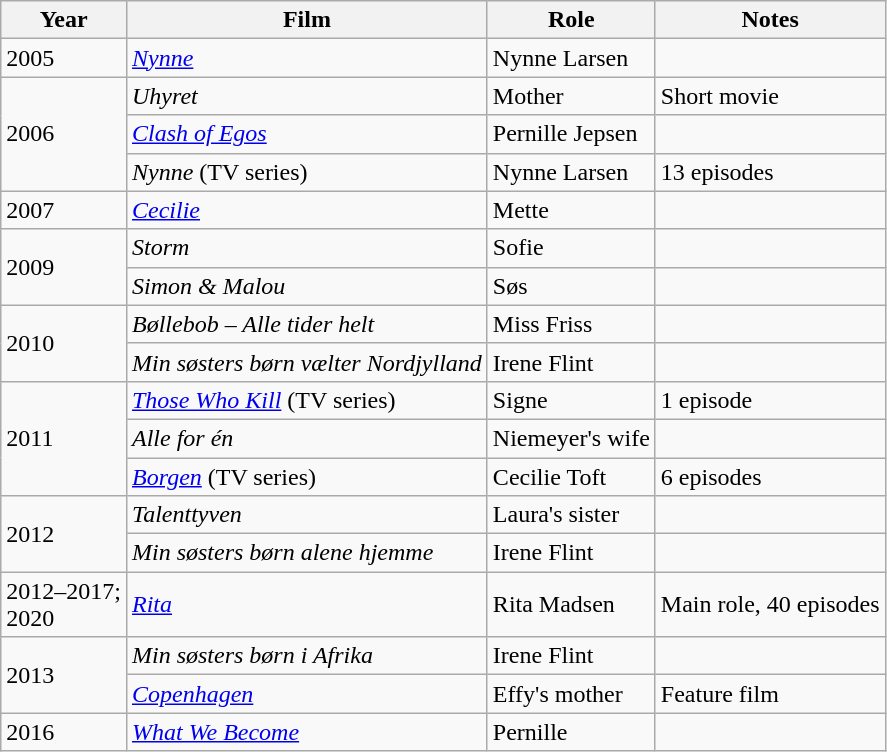<table class="wikitable">
<tr>
<th>Year</th>
<th>Film</th>
<th>Role</th>
<th>Notes</th>
</tr>
<tr>
<td>2005</td>
<td><em><a href='#'>Nynne</a></em></td>
<td>Nynne Larsen</td>
<td></td>
</tr>
<tr>
<td rowspan="3">2006</td>
<td><em>Uhyret</em></td>
<td>Mother</td>
<td>Short movie</td>
</tr>
<tr>
<td><em><a href='#'>Clash of Egos</a></em></td>
<td>Pernille Jepsen</td>
<td></td>
</tr>
<tr>
<td><em>Nynne</em> (TV series)</td>
<td>Nynne Larsen</td>
<td>13 episodes</td>
</tr>
<tr>
<td>2007</td>
<td><em><a href='#'>Cecilie</a></em></td>
<td>Mette</td>
<td></td>
</tr>
<tr>
<td rowspan="2">2009</td>
<td><em>Storm</em></td>
<td>Sofie</td>
<td></td>
</tr>
<tr>
<td><em>Simon & Malou</em></td>
<td>Søs</td>
<td></td>
</tr>
<tr>
<td rowspan="2">2010</td>
<td><em>Bøllebob – Alle tider helt</em></td>
<td>Miss Friss</td>
<td></td>
</tr>
<tr>
<td><em>Min søsters børn vælter Nordjylland</em></td>
<td>Irene Flint</td>
<td></td>
</tr>
<tr>
<td rowspan="3">2011</td>
<td><em><a href='#'>Those Who Kill</a></em> (TV series)</td>
<td>Signe</td>
<td>1 episode</td>
</tr>
<tr>
<td><em>Alle for én</em></td>
<td>Niemeyer's wife</td>
<td></td>
</tr>
<tr>
<td><em><a href='#'>Borgen</a></em> (TV series)</td>
<td>Cecilie Toft</td>
<td>6 episodes</td>
</tr>
<tr>
<td rowspan="2">2012</td>
<td><em>Talenttyven</em></td>
<td>Laura's sister</td>
<td></td>
</tr>
<tr>
<td><em>Min søsters børn alene hjemme</em></td>
<td>Irene Flint</td>
<td></td>
</tr>
<tr>
<td>2012–2017; <br> 2020</td>
<td><em><a href='#'>Rita</a></em></td>
<td>Rita Madsen</td>
<td>Main role, 40 episodes</td>
</tr>
<tr>
<td rowspan="2">2013</td>
<td><em>Min søsters børn i Afrika</em></td>
<td>Irene Flint</td>
<td></td>
</tr>
<tr>
<td><em><a href='#'>Copenhagen</a></em></td>
<td>Effy's mother</td>
<td>Feature film</td>
</tr>
<tr>
<td rowspan="1">2016</td>
<td><em><a href='#'>What We Become</a></em></td>
<td>Pernille</td>
<td></td>
</tr>
</table>
